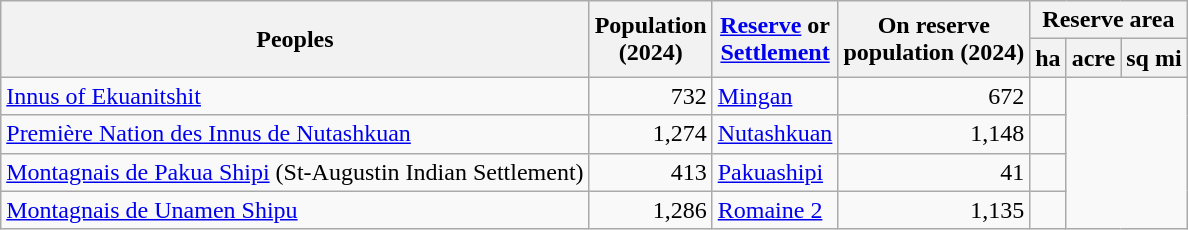<table class="wikitable sortable">
<tr>
<th rowspan=2>Peoples</th>
<th rowspan=2>Population<br>(2024)</th>
<th rowspan=2><a href='#'>Reserve</a> or<br><a href='#'>Settlement</a></th>
<th rowspan=2>On reserve<br>population (2024)</th>
<th colspan=3>Reserve area</th>
</tr>
<tr>
<th>ha</th>
<th>acre</th>
<th>sq mi</th>
</tr>
<tr>
<td><a href='#'>Innus of Ekuanitshit</a></td>
<td align=right>732</td>
<td><a href='#'>Mingan</a></td>
<td align=right>672</td>
<td></td>
</tr>
<tr>
<td><a href='#'>Première Nation des Innus de Nutashkuan</a></td>
<td align=right>1,274</td>
<td><a href='#'>Nutashkuan</a></td>
<td align=right>1,148</td>
<td></td>
</tr>
<tr>
<td><a href='#'>Montagnais de Pakua Shipi</a> (St-Augustin Indian Settlement)</td>
<td align=right>413</td>
<td><a href='#'>Pakuashipi</a></td>
<td align=right>41</td>
<td></td>
</tr>
<tr>
<td><a href='#'>Montagnais de Unamen Shipu</a></td>
<td align=right>1,286</td>
<td><a href='#'>Romaine 2</a></td>
<td align=right>1,135</td>
<td></td>
</tr>
</table>
